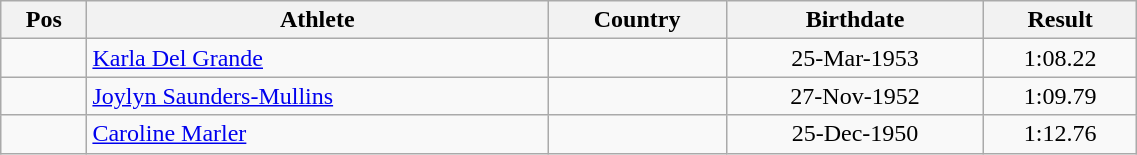<table class="wikitable"  style="text-align:center; width:60%;">
<tr>
<th>Pos</th>
<th>Athlete</th>
<th>Country</th>
<th>Birthdate</th>
<th>Result</th>
</tr>
<tr>
<td align=center></td>
<td align=left><a href='#'>Karla Del Grande</a></td>
<td align=left></td>
<td>25-Mar-1953</td>
<td>1:08.22</td>
</tr>
<tr>
<td align=center></td>
<td align=left><a href='#'>Joylyn Saunders-Mullins</a></td>
<td align=left></td>
<td>27-Nov-1952</td>
<td>1:09.79</td>
</tr>
<tr>
<td align=center></td>
<td align=left><a href='#'>Caroline Marler</a></td>
<td align=left></td>
<td>25-Dec-1950</td>
<td>1:12.76</td>
</tr>
</table>
